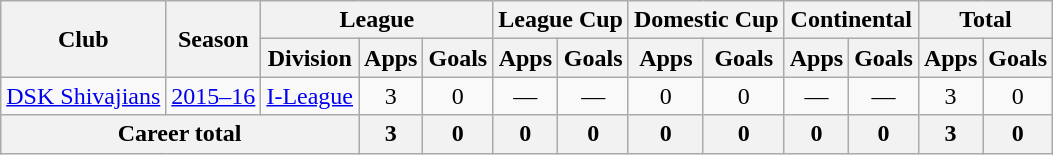<table class="wikitable" style="text-align: center;">
<tr>
<th rowspan="2">Club</th>
<th rowspan="2">Season</th>
<th colspan="3">League</th>
<th colspan="2">League Cup</th>
<th colspan="2">Domestic Cup</th>
<th colspan="2">Continental</th>
<th colspan="2">Total</th>
</tr>
<tr>
<th>Division</th>
<th>Apps</th>
<th>Goals</th>
<th>Apps</th>
<th>Goals</th>
<th>Apps</th>
<th>Goals</th>
<th>Apps</th>
<th>Goals</th>
<th>Apps</th>
<th>Goals</th>
</tr>
<tr>
<td rowspan="1"><a href='#'>DSK Shivajians</a></td>
<td><a href='#'>2015–16</a></td>
<td><a href='#'>I-League</a></td>
<td>3</td>
<td>0</td>
<td>—</td>
<td>—</td>
<td>0</td>
<td>0</td>
<td>—</td>
<td>—</td>
<td>3</td>
<td>0</td>
</tr>
<tr>
<th colspan="3">Career total</th>
<th>3</th>
<th>0</th>
<th>0</th>
<th>0</th>
<th>0</th>
<th>0</th>
<th>0</th>
<th>0</th>
<th>3</th>
<th>0</th>
</tr>
</table>
